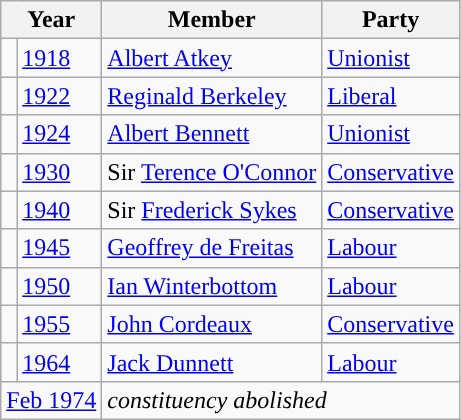<table class="wikitable">
<tr>
<th colspan="2">Year</th>
<th>Member</th>
<th>Party</th>
</tr>
<tr>
<td style="color:inherit;background-color: "></td>
<td><a href='#'>1918</a></td>
<td><a href='#'>Albert Atkey</a></td>
<td><a href='#'>Unionist</a></td>
</tr>
<tr>
<td style="color:inherit;background-color: "></td>
<td><a href='#'>1922</a></td>
<td><a href='#'>Reginald Berkeley</a></td>
<td><a href='#'>Liberal</a></td>
</tr>
<tr>
<td style="color:inherit;background-color: "></td>
<td><a href='#'>1924</a></td>
<td><a href='#'>Albert Bennett</a></td>
<td><a href='#'>Unionist</a></td>
</tr>
<tr>
<td style="color:inherit;background-color: "></td>
<td><a href='#'>1930</a></td>
<td>Sir <a href='#'>Terence O'Connor</a></td>
<td><a href='#'>Conservative</a></td>
</tr>
<tr>
<td style="color:inherit;background-color: "></td>
<td><a href='#'>1940</a></td>
<td>Sir <a href='#'>Frederick Sykes</a></td>
<td><a href='#'>Conservative</a></td>
</tr>
<tr>
<td style="color:inherit;background-color: "></td>
<td><a href='#'>1945</a></td>
<td><a href='#'>Geoffrey de Freitas</a></td>
<td><a href='#'>Labour</a></td>
</tr>
<tr>
<td style="color:inherit;background-color: "></td>
<td><a href='#'>1950</a></td>
<td><a href='#'>Ian Winterbottom</a></td>
<td><a href='#'>Labour</a></td>
</tr>
<tr>
<td style="color:inherit;background-color: "></td>
<td><a href='#'>1955</a></td>
<td><a href='#'>John Cordeaux</a></td>
<td><a href='#'>Conservative</a></td>
</tr>
<tr>
<td style="color:inherit;background-color: "></td>
<td><a href='#'>1964</a></td>
<td><a href='#'>Jack Dunnett</a></td>
<td><a href='#'>Labour</a></td>
</tr>
<tr>
<td colspan="2" align="center"><a href='#'>Feb 1974</a></td>
<td colspan="2"><em>constituency abolished</em></td>
</tr>
</table>
